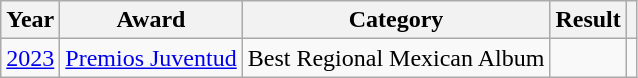<table class="wikitable plainrowheaders">
<tr>
<th>Year</th>
<th>Award</th>
<th>Category</th>
<th>Result</th>
<th></th>
</tr>
<tr>
<td><a href='#'>2023</a></td>
<td><a href='#'>Premios Juventud</a></td>
<td>Best Regional Mexican Album</td>
<td></td>
<td></td>
</tr>
</table>
